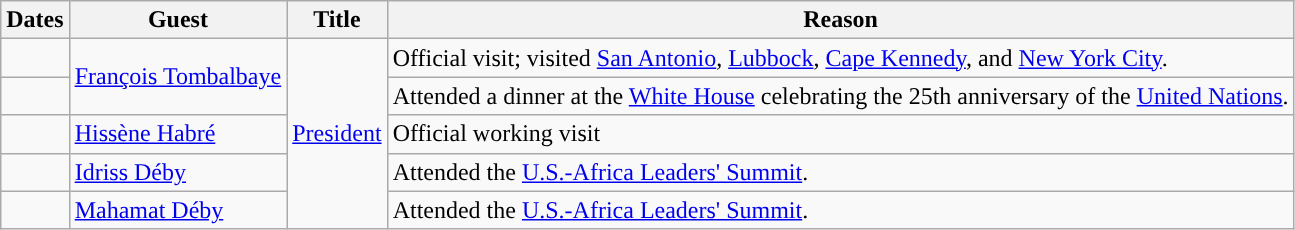<table class="wikitable sortable">
<tr>
<th>Dates</th>
<th>Guest</th>
<th>Title</th>
<th>Reason</th>
</tr>
<tr>
<td></td>
<td rowspan=2><a href='#'>François Tombalbaye</a></td>
<td rowspan=5><a href='#'>President</a></td>
<td>Official visit; visited <a href='#'>San Antonio</a>, <a href='#'>Lubbock</a>, <a href='#'>Cape Kennedy</a>, and <a href='#'>New York City</a>.</td>
</tr>
<tr>
<td></td>
<td>Attended a dinner at the <a href='#'>White House</a> celebrating the 25th anniversary of the <a href='#'>United Nations</a>.</td>
</tr>
<tr>
<td></td>
<td><a href='#'>Hissène Habré</a></td>
<td>Official working visit</td>
</tr>
<tr>
<td></td>
<td><a href='#'>Idriss Déby</a></td>
<td>Attended the <a href='#'>U.S.-Africa Leaders' Summit</a>.</td>
</tr>
<tr>
<td></td>
<td><a href='#'>Mahamat Déby</a></td>
<td>Attended the <a href='#'>U.S.-Africa Leaders' Summit</a>.</td>
</tr>
</table>
